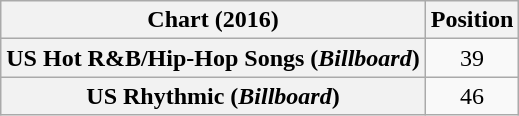<table class="wikitable plainrowheaders sortable" style="text-align:center">
<tr>
<th scope="col">Chart (2016)</th>
<th scope="col">Position</th>
</tr>
<tr>
<th scope="row">US Hot R&B/Hip-Hop Songs (<em>Billboard</em>)</th>
<td>39</td>
</tr>
<tr>
<th scope="row">US Rhythmic (<em>Billboard</em>)</th>
<td>46</td>
</tr>
</table>
